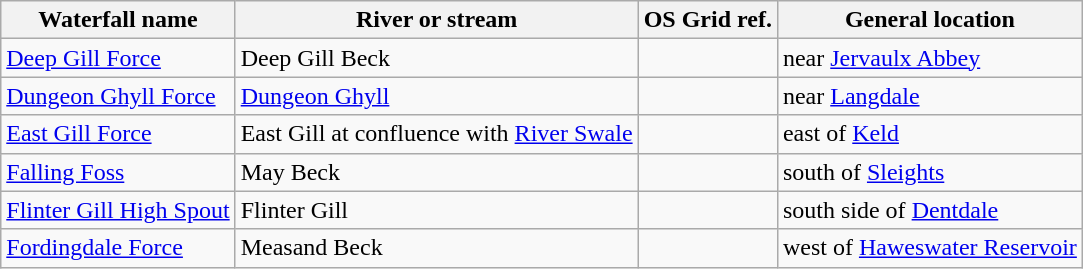<table class="wikitable">
<tr>
<th>Waterfall name</th>
<th>River or stream</th>
<th>OS Grid ref.</th>
<th>General location</th>
</tr>
<tr>
<td><a href='#'>Deep Gill Force</a></td>
<td>Deep Gill Beck</td>
<td></td>
<td>near <a href='#'>Jervaulx Abbey</a></td>
</tr>
<tr>
<td><a href='#'>Dungeon Ghyll Force</a></td>
<td><a href='#'>Dungeon Ghyll</a></td>
<td></td>
<td>near <a href='#'>Langdale</a></td>
</tr>
<tr>
<td><a href='#'>East Gill Force</a></td>
<td>East Gill at confluence with <a href='#'>River Swale</a></td>
<td></td>
<td>east of <a href='#'>Keld</a></td>
</tr>
<tr>
<td><a href='#'>Falling Foss</a></td>
<td>May Beck</td>
<td></td>
<td>south of <a href='#'>Sleights</a></td>
</tr>
<tr>
<td><a href='#'>Flinter Gill High Spout</a></td>
<td>Flinter Gill</td>
<td></td>
<td>south side of <a href='#'>Dentdale</a></td>
</tr>
<tr>
<td><a href='#'>Fordingdale Force</a></td>
<td>Measand Beck</td>
<td></td>
<td>west of <a href='#'>Haweswater Reservoir</a></td>
</tr>
</table>
